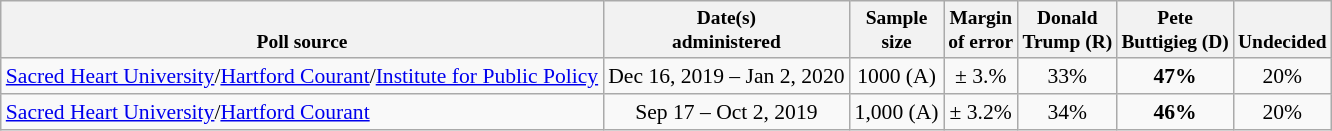<table class="wikitable" style="font-size:90%;text-align:center;">
<tr valign=bottom style="font-size:90%;">
<th>Poll source</th>
<th>Date(s)<br>administered</th>
<th>Sample<br>size</th>
<th>Margin<br>of error</th>
<th>Donald<br>Trump (R)</th>
<th>Pete<br>Buttigieg (D)</th>
<th>Undecided</th>
</tr>
<tr>
<td style="text-align:left;"><a href='#'>Sacred Heart University</a>/<a href='#'>Hartford Courant</a>/<a href='#'>Institute for Public Policy</a></td>
<td>Dec 16, 2019 – Jan 2, 2020</td>
<td>1000 (A)</td>
<td>± 3.%</td>
<td>33%</td>
<td><strong>47%</strong></td>
<td>20%</td>
</tr>
<tr>
<td style="text-align:left;"><a href='#'>Sacred Heart University</a>/<a href='#'>Hartford Courant</a></td>
<td>Sep 17 – Oct 2, 2019</td>
<td>1,000 (A)</td>
<td>± 3.2%</td>
<td>34%</td>
<td><strong>46%</strong></td>
<td>20%</td>
</tr>
</table>
